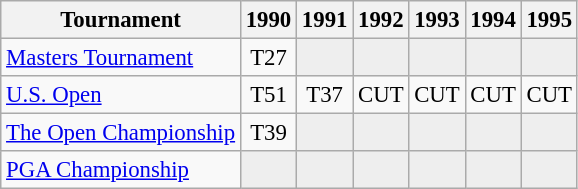<table class="wikitable" style="font-size:95%;text-align:center;">
<tr>
<th>Tournament</th>
<th>1990</th>
<th>1991</th>
<th>1992</th>
<th>1993</th>
<th>1994</th>
<th>1995</th>
</tr>
<tr>
<td align=left><a href='#'>Masters Tournament</a></td>
<td>T27</td>
<td style="background:#eeeeee;"></td>
<td style="background:#eeeeee;"></td>
<td style="background:#eeeeee;"></td>
<td style="background:#eeeeee;"></td>
<td style="background:#eeeeee;"></td>
</tr>
<tr>
<td align=left><a href='#'>U.S. Open</a></td>
<td>T51</td>
<td>T37</td>
<td>CUT</td>
<td>CUT</td>
<td>CUT</td>
<td>CUT</td>
</tr>
<tr>
<td align=left><a href='#'>The Open Championship</a></td>
<td>T39</td>
<td style="background:#eeeeee;"></td>
<td style="background:#eeeeee;"></td>
<td style="background:#eeeeee;"></td>
<td style="background:#eeeeee;"></td>
<td style="background:#eeeeee;"></td>
</tr>
<tr>
<td align=left><a href='#'>PGA Championship</a></td>
<td style="background:#eeeeee;"></td>
<td style="background:#eeeeee;"></td>
<td style="background:#eeeeee;"></td>
<td style="background:#eeeeee;"></td>
<td style="background:#eeeeee;"></td>
<td style="background:#eeeeee;"></td>
</tr>
</table>
